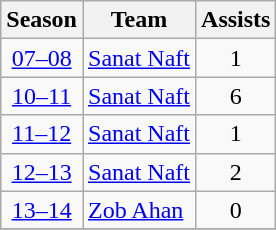<table class="wikitable" style="text-align: center;">
<tr>
<th>Season</th>
<th>Team</th>
<th>Assists</th>
</tr>
<tr>
<td><a href='#'>07–08</a></td>
<td align="left"><a href='#'>Sanat Naft</a></td>
<td>1</td>
</tr>
<tr>
<td><a href='#'>10–11</a></td>
<td align="left"><a href='#'>Sanat Naft</a></td>
<td>6</td>
</tr>
<tr>
<td><a href='#'>11–12</a></td>
<td align="left"><a href='#'>Sanat Naft</a></td>
<td>1</td>
</tr>
<tr>
<td><a href='#'>12–13</a></td>
<td align="left"><a href='#'>Sanat Naft</a></td>
<td>2</td>
</tr>
<tr>
<td><a href='#'>13–14</a></td>
<td align="left"><a href='#'>Zob Ahan</a></td>
<td>0</td>
</tr>
<tr>
</tr>
</table>
